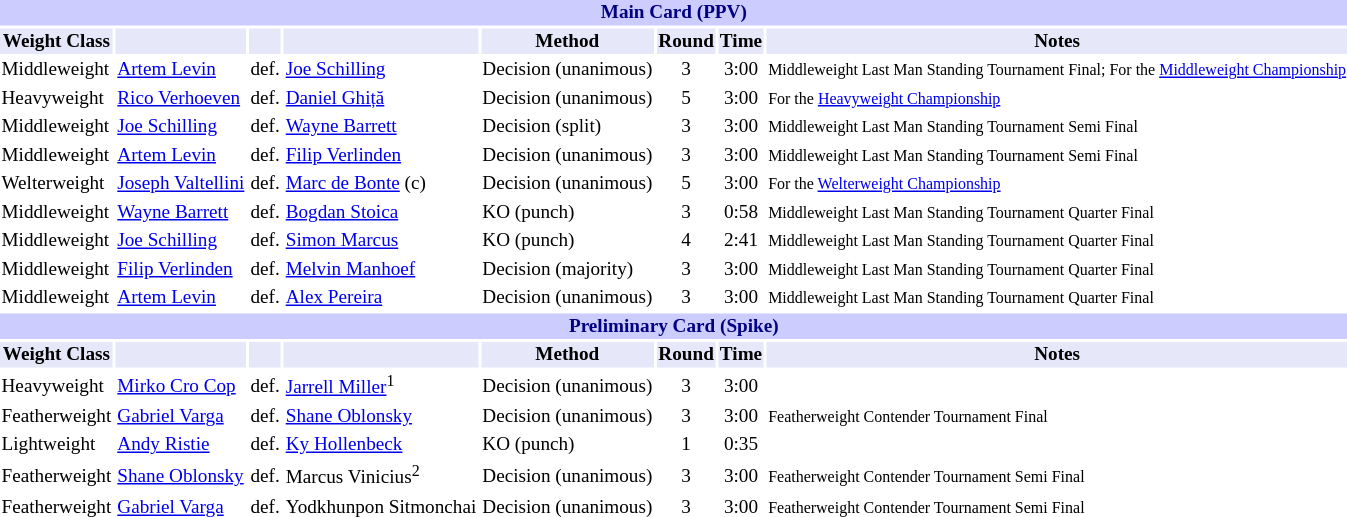<table class="toccolours" style="font-size: 80%;">
<tr>
<th colspan="8" style="background-color: #ccf; color: #000080; text-align: center;"><strong>Main Card (PPV)</strong></th>
</tr>
<tr>
<th colspan="1" style="background-color: #E6E8FA; color: #000000; text-align: center;">Weight Class</th>
<th colspan="1" style="background-color: #E6E8FA; color: #000000; text-align: center;"></th>
<th colspan="1" style="background-color: #E6E8FA; color: #000000; text-align: center;"></th>
<th colspan="1" style="background-color: #E6E8FA; color: #000000; text-align: center;"></th>
<th colspan="1" style="background-color: #E6E8FA; color: #000000; text-align: center;">Method</th>
<th colspan="1" style="background-color: #E6E8FA; color: #000000; text-align: center;">Round</th>
<th colspan="1" style="background-color: #E6E8FA; color: #000000; text-align: center;">Time</th>
<th colspan="1" style="background-color: #E6E8FA; color: #000000; text-align: center;">Notes</th>
</tr>
<tr>
<td>Middleweight</td>
<td> <a href='#'>Artem Levin</a></td>
<td align=center>def.</td>
<td> <a href='#'>Joe Schilling</a></td>
<td>Decision (unanimous)</td>
<td align=center>3</td>
<td align=center>3:00</td>
<td><small>Middleweight Last Man Standing Tournament Final; For the <a href='#'>Middleweight Championship</a></small></td>
</tr>
<tr>
<td>Heavyweight</td>
<td> <a href='#'>Rico Verhoeven</a></td>
<td align=center>def.</td>
<td> <a href='#'>Daniel Ghiță</a></td>
<td>Decision (unanimous)</td>
<td align=center>5</td>
<td align=center>3:00</td>
<td><small>For the <a href='#'>Heavyweight Championship</a></small></td>
</tr>
<tr>
<td>Middleweight</td>
<td> <a href='#'>Joe Schilling</a></td>
<td align=center>def.</td>
<td> <a href='#'>Wayne Barrett</a></td>
<td>Decision (split)</td>
<td align=center>3</td>
<td align=center>3:00</td>
<td><small>Middleweight Last Man Standing Tournament Semi Final</small></td>
</tr>
<tr>
<td>Middleweight</td>
<td> <a href='#'>Artem Levin</a></td>
<td align=center>def.</td>
<td> <a href='#'>Filip Verlinden</a></td>
<td>Decision (unanimous)</td>
<td align=center>3</td>
<td align=center>3:00</td>
<td><small>Middleweight Last Man Standing Tournament Semi Final</small></td>
</tr>
<tr>
<td>Welterweight</td>
<td> <a href='#'>Joseph Valtellini</a></td>
<td align=center>def.</td>
<td> <a href='#'>Marc de Bonte</a> (c)</td>
<td>Decision (unanimous)</td>
<td align=center>5</td>
<td align=center>3:00</td>
<td><small>For the <a href='#'>Welterweight Championship</a></small></td>
</tr>
<tr>
<td>Middleweight</td>
<td> <a href='#'>Wayne Barrett</a></td>
<td align=center>def.</td>
<td> <a href='#'>Bogdan Stoica</a></td>
<td>KO (punch)</td>
<td align=center>3</td>
<td align=center>0:58</td>
<td><small>Middleweight Last Man Standing Tournament Quarter Final</small></td>
</tr>
<tr>
<td>Middleweight</td>
<td> <a href='#'>Joe Schilling</a></td>
<td align=center>def.</td>
<td> <a href='#'>Simon Marcus</a></td>
<td>KO (punch)</td>
<td align=center>4</td>
<td align=center>2:41</td>
<td><small>Middleweight Last Man Standing Tournament Quarter Final</small></td>
</tr>
<tr>
<td>Middleweight</td>
<td> <a href='#'>Filip Verlinden</a></td>
<td align=center>def.</td>
<td> <a href='#'>Melvin Manhoef</a></td>
<td>Decision (majority)</td>
<td align=center>3</td>
<td align=center>3:00</td>
<td><small>Middleweight Last Man Standing Tournament Quarter Final</small></td>
</tr>
<tr>
<td>Middleweight</td>
<td> <a href='#'>Artem Levin</a></td>
<td align=center>def.</td>
<td> <a href='#'>Alex Pereira</a></td>
<td>Decision (unanimous)</td>
<td align=center>3</td>
<td align=center>3:00</td>
<td><small>Middleweight Last Man Standing Tournament Quarter Final</small></td>
</tr>
<tr>
<th colspan="8" style="background-color: #ccf; color: #000080; text-align: center;"><strong>Preliminary Card (Spike)</strong></th>
</tr>
<tr>
<th colspan="1" style="background-color: #E6E8FA; color: #000000; text-align: center;">Weight Class</th>
<th colspan="1" style="background-color: #E6E8FA; color: #000000; text-align: center;"></th>
<th colspan="1" style="background-color: #E6E8FA; color: #000000; text-align: center;"></th>
<th colspan="1" style="background-color: #E6E8FA; color: #000000; text-align: center;"></th>
<th colspan="1" style="background-color: #E6E8FA; color: #000000; text-align: center;">Method</th>
<th colspan="1" style="background-color: #E6E8FA; color: #000000; text-align: center;">Round</th>
<th colspan="1" style="background-color: #E6E8FA; color: #000000; text-align: center;">Time</th>
<th colspan="1" style="background-color: #E6E8FA; color: #000000; text-align: center;">Notes</th>
</tr>
<tr>
<td>Heavyweight</td>
<td> <a href='#'>Mirko Cro Cop</a></td>
<td align=center>def.</td>
<td> <a href='#'>Jarrell Miller</a><sup>1</sup></td>
<td>Decision (unanimous)</td>
<td align=center>3</td>
<td align=center>3:00</td>
<td></td>
</tr>
<tr>
<td>Featherweight</td>
<td> <a href='#'>Gabriel Varga</a></td>
<td align=center>def.</td>
<td> <a href='#'>Shane Oblonsky</a></td>
<td>Decision (unanimous)</td>
<td align=center>3</td>
<td align=center>3:00</td>
<td><small>Featherweight Contender Tournament Final</small></td>
</tr>
<tr>
<td>Lightweight</td>
<td> <a href='#'>Andy Ristie</a></td>
<td align=center>def.</td>
<td> <a href='#'>Ky Hollenbeck</a></td>
<td>KO (punch)</td>
<td align=center>1</td>
<td align=center>0:35</td>
<td></td>
</tr>
<tr>
<td>Featherweight</td>
<td> <a href='#'>Shane Oblonsky</a></td>
<td align=center>def.</td>
<td> Marcus Vinicius<sup>2</sup></td>
<td>Decision (unanimous)</td>
<td align=center>3</td>
<td align=center>3:00</td>
<td><small>Featherweight Contender Tournament Semi Final </small></td>
</tr>
<tr>
<td>Featherweight</td>
<td> <a href='#'>Gabriel Varga</a></td>
<td align=center>def.</td>
<td> Yodkhunpon Sitmonchai</td>
<td>Decision (unanimous)</td>
<td align=center>3</td>
<td align=center>3:00</td>
<td><small>Featherweight Contender Tournament Semi Final </small></td>
</tr>
<tr>
</tr>
</table>
